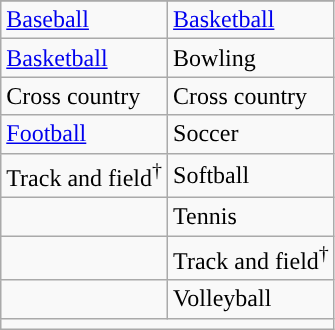<table class="wikitable" style= " ">
<tr>
</tr>
<tr>
<td><a href='#'>Baseball</a></td>
<td><a href='#'>Basketball</a></td>
</tr>
<tr>
<td><a href='#'>Basketball</a></td>
<td>Bowling</td>
</tr>
<tr>
<td>Cross country</td>
<td>Cross country</td>
</tr>
<tr>
<td><a href='#'>Football</a></td>
<td>Soccer</td>
</tr>
<tr>
<td>Track and field<sup>†</sup></td>
<td>Softball</td>
</tr>
<tr>
<td></td>
<td>Tennis</td>
</tr>
<tr>
<td></td>
<td>Track and field<sup>†</sup></td>
</tr>
<tr>
<td></td>
<td>Volleyball</td>
</tr>
<tr>
<td colspan="2"></td>
</tr>
</table>
